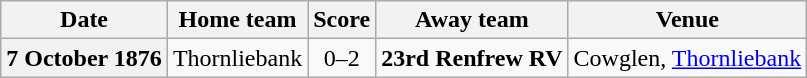<table class="wikitable football-result-list" style="max-width: 80em; text-align: center">
<tr>
<th scope="col">Date</th>
<th scope="col">Home team</th>
<th scope="col">Score</th>
<th scope="col">Away team</th>
<th scope="col">Venue</th>
</tr>
<tr>
<th scope="row">7 October 1876</th>
<td align=right>Thornliebank</td>
<td>0–2</td>
<td align=left><strong>23rd Renfrew RV</strong></td>
<td align=left>Cowglen, <a href='#'>Thornliebank</a></td>
</tr>
</table>
